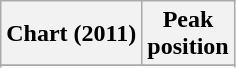<table class="wikitable plainrowheaders sortable">
<tr>
<th scope="col">Chart (2011)</th>
<th scope="col">Peak<br>position</th>
</tr>
<tr>
</tr>
<tr>
</tr>
<tr>
</tr>
<tr>
</tr>
<tr>
</tr>
<tr>
</tr>
<tr>
</tr>
<tr>
</tr>
</table>
